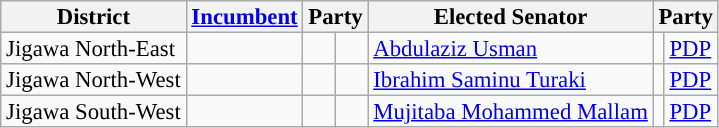<table class="sortable wikitable" style="font-size:95%;line-height:14px;">
<tr>
<th class="unsortable">District</th>
<th class="unsortable"><a href='#'>Incumbent</a></th>
<th colspan="2">Party</th>
<th class="unsortable">Elected Senator</th>
<th colspan="2">Party</th>
</tr>
<tr>
<td>Jigawa North-East</td>
<td></td>
<td></td>
<td></td>
<td><a href='#'>Abdulaziz Usman</a></td>
<td style="background:"></td>
<td><a href='#'>PDP</a></td>
</tr>
<tr>
<td>Jigawa North-West</td>
<td></td>
<td></td>
<td></td>
<td><a href='#'>Ibrahim Saminu Turaki</a></td>
<td style="background:"></td>
<td><a href='#'>PDP</a></td>
</tr>
<tr>
<td>Jigawa South-West</td>
<td></td>
<td></td>
<td></td>
<td><a href='#'>Mujitaba Mohammed Mallam</a></td>
<td style="background:"></td>
<td><a href='#'>PDP</a></td>
</tr>
</table>
